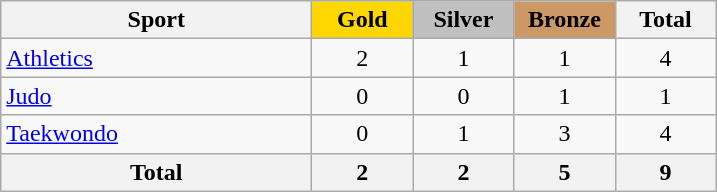<table class="wikitable" style="text-align:center;">
<tr>
<th width=200>Sport</th>
<td bgcolor=gold width=60><strong>Gold</strong></td>
<td bgcolor=silver width=60><strong>Silver</strong></td>
<td bgcolor=#cc9966 width=60><strong>Bronze</strong></td>
<th width=60>Total</th>
</tr>
<tr>
<td align=left><a href='#'>Athletics</a></td>
<td>2</td>
<td>1</td>
<td>1</td>
<td>4</td>
</tr>
<tr>
<td align=left><a href='#'>Judo</a></td>
<td>0</td>
<td>0</td>
<td>1</td>
<td>1</td>
</tr>
<tr>
<td align=left><a href='#'>Taekwondo</a></td>
<td>0</td>
<td>1</td>
<td>3</td>
<td>4</td>
</tr>
<tr>
<th>Total</th>
<th>2</th>
<th>2</th>
<th>5</th>
<th>9</th>
</tr>
</table>
